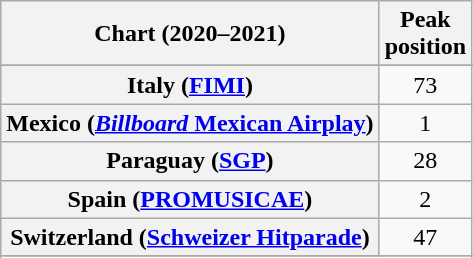<table class="wikitable sortable plainrowheaders" style="text-align:center">
<tr>
<th scope="col">Chart (2020–2021)</th>
<th scope="col">Peak<br>position</th>
</tr>
<tr>
</tr>
<tr>
</tr>
<tr>
<th scope="row">Italy (<a href='#'>FIMI</a>)</th>
<td>73</td>
</tr>
<tr>
<th scope="row">Mexico (<a href='#'><em>Billboard</em> Mexican Airplay</a>)</th>
<td>1</td>
</tr>
<tr>
<th scope="row">Paraguay (<a href='#'>SGP</a>)</th>
<td>28</td>
</tr>
<tr>
<th scope="row">Spain (<a href='#'>PROMUSICAE</a>)</th>
<td>2</td>
</tr>
<tr>
<th scope="row">Switzerland (<a href='#'>Schweizer Hitparade</a>)</th>
<td>47</td>
</tr>
<tr>
</tr>
<tr>
</tr>
<tr>
</tr>
<tr>
</tr>
<tr>
</tr>
</table>
